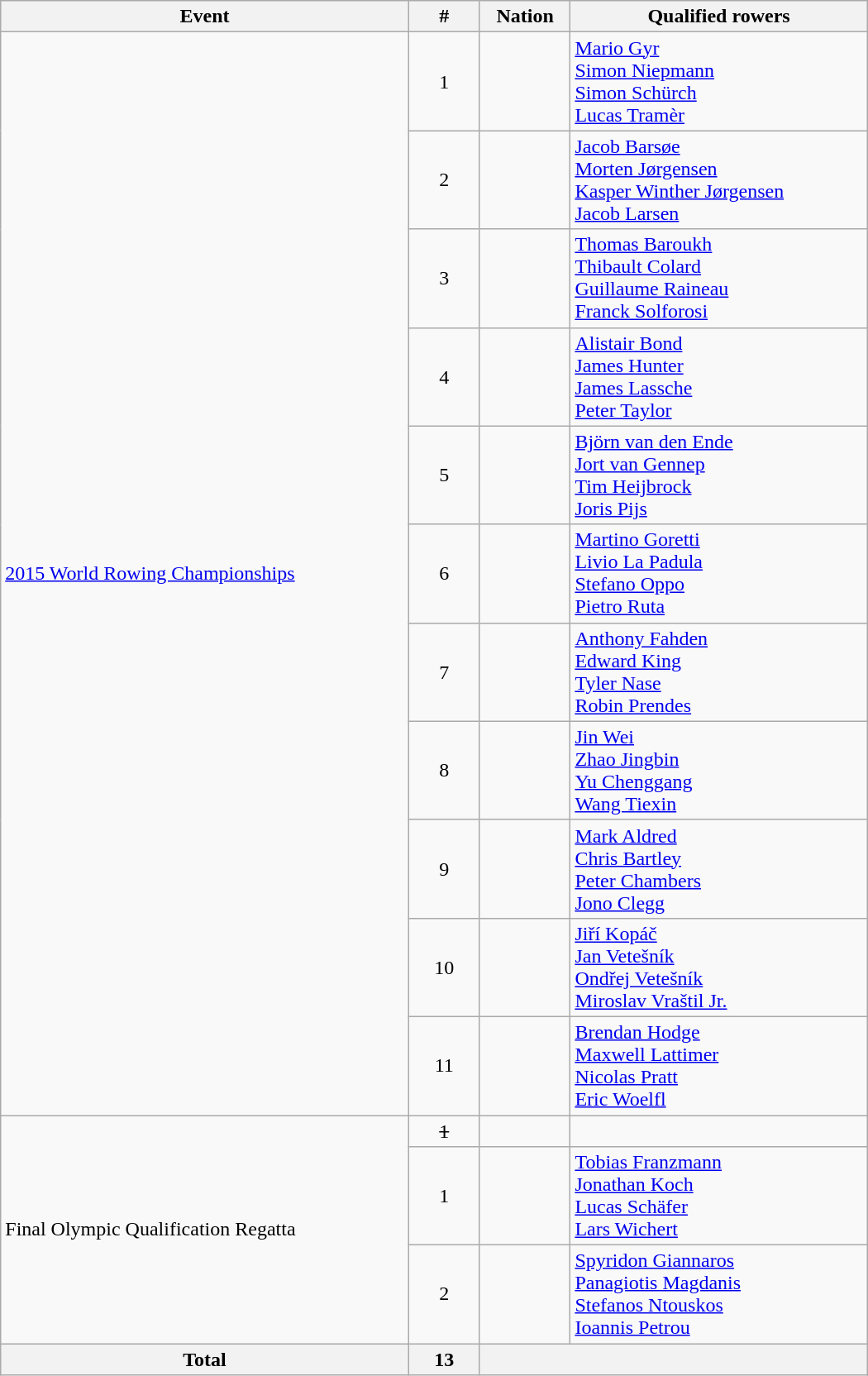<table class="wikitable"  style="width:700px; text-align:center;">
<tr>
<th>Event</th>
<th width=50>#</th>
<th>Nation</th>
<th>Qualified rowers</th>
</tr>
<tr>
<td rowspan=11 align=left><a href='#'>2015 World Rowing Championships</a></td>
<td>1</td>
<td align=left></td>
<td align=left><a href='#'>Mario Gyr</a><br><a href='#'>Simon Niepmann</a><br><a href='#'>Simon Schürch</a><br><a href='#'>Lucas Tramèr</a></td>
</tr>
<tr>
<td>2</td>
<td align=left></td>
<td align=left><a href='#'>Jacob Barsøe</a><br><a href='#'>Morten Jørgensen</a><br><a href='#'>Kasper Winther Jørgensen</a><br><a href='#'>Jacob Larsen</a></td>
</tr>
<tr>
<td>3</td>
<td align=left></td>
<td align=left><a href='#'>Thomas Baroukh</a><br><a href='#'>Thibault Colard</a><br><a href='#'>Guillaume Raineau</a><br><a href='#'>Franck Solforosi</a></td>
</tr>
<tr>
<td>4</td>
<td align=left></td>
<td align=left><a href='#'>Alistair Bond</a><br><a href='#'>James Hunter</a><br><a href='#'>James Lassche</a><br><a href='#'>Peter Taylor</a></td>
</tr>
<tr>
<td>5</td>
<td align=left></td>
<td align=left><a href='#'>Björn van den Ende</a><br><a href='#'>Jort van Gennep</a><br><a href='#'>Tim Heijbrock</a><br><a href='#'>Joris Pijs</a></td>
</tr>
<tr>
<td>6</td>
<td align=left></td>
<td align=left><a href='#'>Martino Goretti</a><br><a href='#'>Livio La Padula</a><br><a href='#'>Stefano Oppo</a><br><a href='#'>Pietro Ruta</a></td>
</tr>
<tr>
<td>7</td>
<td align=left></td>
<td align=left><a href='#'>Anthony Fahden</a><br><a href='#'>Edward King</a><br><a href='#'>Tyler Nase</a><br><a href='#'>Robin Prendes</a></td>
</tr>
<tr>
<td>8</td>
<td align=left></td>
<td align=left><a href='#'>Jin Wei</a><br><a href='#'>Zhao Jingbin</a><br><a href='#'>Yu Chenggang</a><br><a href='#'>Wang Tiexin</a></td>
</tr>
<tr>
<td>9</td>
<td align=left></td>
<td align=left><a href='#'>Mark Aldred</a><br><a href='#'>Chris Bartley</a><br><a href='#'>Peter Chambers</a><br><a href='#'>Jono Clegg</a></td>
</tr>
<tr>
<td>10</td>
<td align=left></td>
<td align=left><a href='#'>Jiří Kopáč</a><br><a href='#'>Jan Vetešník</a><br><a href='#'>Ondřej Vetešník</a><br><a href='#'>Miroslav Vraštil Jr.</a></td>
</tr>
<tr>
<td>11</td>
<td align=left></td>
<td align=left><a href='#'>Brendan Hodge</a><br><a href='#'>Maxwell Lattimer</a><br><a href='#'>Nicolas Pratt</a><br><a href='#'>Eric Woelfl</a></td>
</tr>
<tr>
<td rowspan=3 align=left>Final Olympic Qualification Regatta</td>
<td><s>1</s></td>
<td align=left><s></s></td>
<td align=left></td>
</tr>
<tr>
<td>1</td>
<td align=left></td>
<td align=left><a href='#'>Tobias Franzmann</a><br><a href='#'>Jonathan Koch</a><br><a href='#'>Lucas Schäfer</a><br><a href='#'>Lars Wichert</a></td>
</tr>
<tr>
<td>2</td>
<td align=left></td>
<td align=left><a href='#'>Spyridon Giannaros</a><br><a href='#'>Panagiotis Magdanis</a><br><a href='#'>Stefanos Ntouskos</a><br><a href='#'>Ioannis Petrou</a></td>
</tr>
<tr>
<th>Total</th>
<th>13</th>
<th colspan=2></th>
</tr>
</table>
